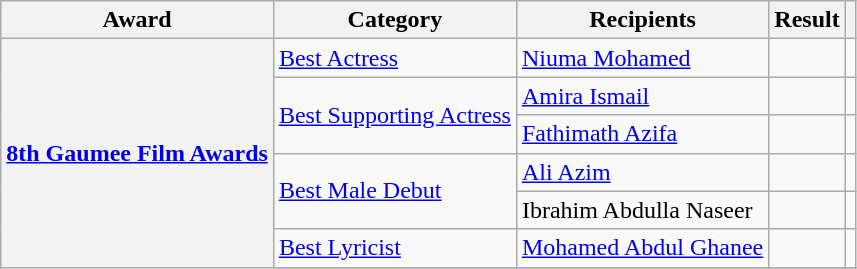<table class="wikitable plainrowheaders sortable">
<tr>
<th scope="col">Award</th>
<th scope="col">Category</th>
<th scope="col">Recipients</th>
<th scope="col">Result</th>
<th scope="col" class="unsortable"></th>
</tr>
<tr>
<th scope="row" rowspan="7"><a href='#'>8th Gaumee Film Awards</a></th>
<td><a href='#'>Best Actress</a></td>
<td><a href='#'>Niuma Mohamed</a></td>
<td></td>
<td style="text-align:center;"></td>
</tr>
<tr>
<td rowspan="2"><a href='#'>Best Supporting Actress</a></td>
<td><a href='#'>Amira Ismail</a></td>
<td></td>
<td style="text-align:center;"></td>
</tr>
<tr>
<td><a href='#'>Fathimath Azifa</a></td>
<td></td>
<td style="text-align:center;"></td>
</tr>
<tr>
<td rowspan="2"><a href='#'>Best Male Debut</a></td>
<td><a href='#'>Ali Azim</a></td>
<td></td>
<td style="text-align:center;"></td>
</tr>
<tr>
<td>Ibrahim Abdulla Naseer</td>
<td></td>
<td style="text-align:center;"></td>
</tr>
<tr>
<td><a href='#'>Best Lyricist</a></td>
<td><a href='#'>Mohamed Abdul Ghanee</a></td>
<td></td>
<td style="text-align:center;"></td>
</tr>
<tr>
</tr>
</table>
